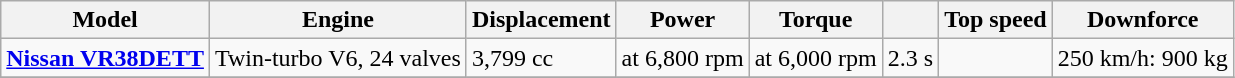<table class="wikitable">
<tr>
<th>Model</th>
<th>Engine</th>
<th>Displacement</th>
<th>Power</th>
<th>Torque</th>
<th></th>
<th>Top speed</th>
<th>Downforce</th>
</tr>
<tr>
<td><strong><a href='#'>Nissan VR38DETT</a></strong></td>
<td>Twin-turbo V6, 24 valves</td>
<td>3,799 cc</td>
<td> at 6,800 rpm</td>
<td> at 6,000 rpm</td>
<td>2.3 s</td>
<td></td>
<td>250 km/h: 900 kg</td>
</tr>
<tr>
</tr>
</table>
